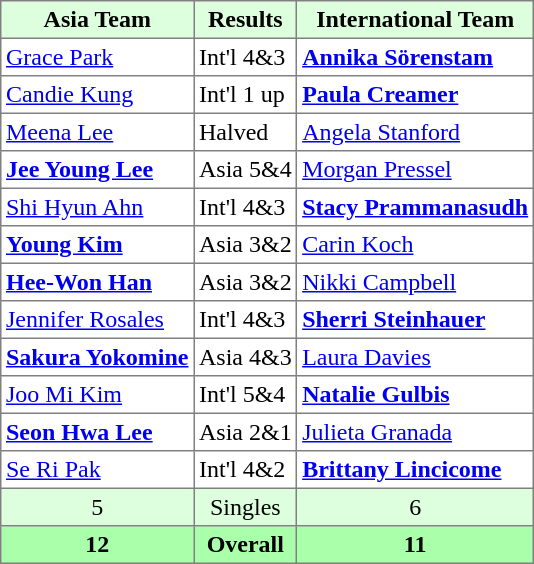<table border="1" cellpadding="3" style="border-collapse: collapse;">
<tr style="background:#ddffdd;">
<th>Asia Team</th>
<th>Results</th>
<th>International Team</th>
</tr>
<tr>
<td><a href='#'>Grace Park</a></td>
<td>Int'l 4&3</td>
<td><strong><a href='#'>Annika Sörenstam</a></strong></td>
</tr>
<tr>
<td><a href='#'>Candie Kung</a></td>
<td>Int'l 1 up</td>
<td><strong><a href='#'>Paula Creamer</a></strong></td>
</tr>
<tr>
<td><a href='#'>Meena Lee</a></td>
<td>Halved</td>
<td><a href='#'>Angela Stanford</a></td>
</tr>
<tr>
<td><strong><a href='#'>Jee Young Lee</a></strong></td>
<td>Asia 5&4</td>
<td><a href='#'>Morgan Pressel</a></td>
</tr>
<tr>
<td><a href='#'>Shi Hyun Ahn</a></td>
<td>Int'l 4&3</td>
<td><strong><a href='#'>Stacy Prammanasudh</a></strong></td>
</tr>
<tr>
<td><strong><a href='#'>Young Kim</a></strong></td>
<td>Asia 3&2</td>
<td><a href='#'>Carin Koch</a></td>
</tr>
<tr>
<td><strong><a href='#'>Hee-Won Han</a></strong></td>
<td>Asia 3&2</td>
<td><a href='#'>Nikki Campbell</a></td>
</tr>
<tr>
<td><a href='#'>Jennifer Rosales</a></td>
<td>Int'l 4&3</td>
<td><strong><a href='#'>Sherri Steinhauer</a></strong></td>
</tr>
<tr>
<td><strong><a href='#'>Sakura Yokomine</a></strong></td>
<td>Asia 4&3</td>
<td><a href='#'>Laura Davies</a></td>
</tr>
<tr>
<td><a href='#'>Joo Mi Kim</a></td>
<td>Int'l 5&4</td>
<td><strong><a href='#'>Natalie Gulbis</a></strong></td>
</tr>
<tr>
<td><strong><a href='#'>Seon Hwa Lee</a></strong></td>
<td>Asia 2&1</td>
<td><a href='#'>Julieta Granada</a></td>
</tr>
<tr>
<td><a href='#'>Se Ri Pak</a></td>
<td>Int'l 4&2</td>
<td><strong><a href='#'>Brittany Lincicome</a></strong></td>
</tr>
<tr style="background:#ddffdd;">
<td align="center">5</td>
<td align="center">Singles</td>
<td align="center">6</td>
</tr>
<tr style="background:#aaffaa;">
<th>12</th>
<th>Overall</th>
<th>11</th>
</tr>
</table>
